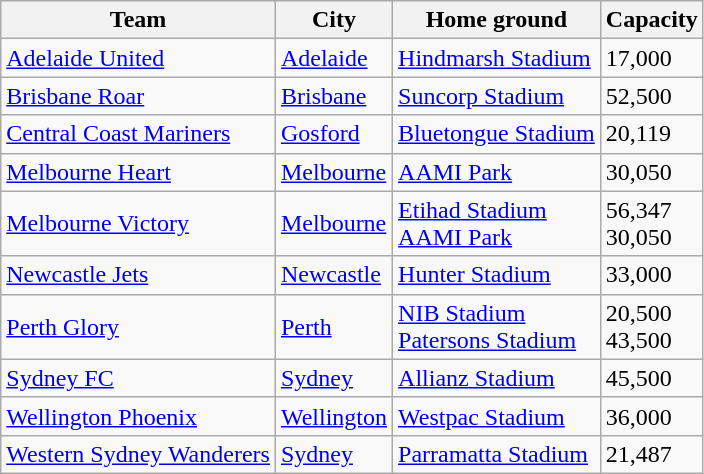<table class="wikitable">
<tr>
<th>Team</th>
<th>City</th>
<th>Home ground</th>
<th>Capacity</th>
</tr>
<tr>
<td><a href='#'>Adelaide United</a></td>
<td><a href='#'>Adelaide</a></td>
<td><a href='#'>Hindmarsh Stadium</a></td>
<td>17,000</td>
</tr>
<tr>
<td><a href='#'>Brisbane Roar</a></td>
<td><a href='#'>Brisbane</a></td>
<td><a href='#'>Suncorp Stadium</a></td>
<td>52,500</td>
</tr>
<tr>
<td><a href='#'>Central Coast Mariners</a></td>
<td><a href='#'>Gosford</a></td>
<td><a href='#'>Bluetongue Stadium</a></td>
<td>20,119</td>
</tr>
<tr>
<td><a href='#'>Melbourne Heart</a></td>
<td><a href='#'>Melbourne</a></td>
<td><a href='#'>AAMI Park</a></td>
<td>30,050</td>
</tr>
<tr>
<td><a href='#'>Melbourne Victory</a></td>
<td><a href='#'>Melbourne</a></td>
<td><a href='#'>Etihad Stadium</a><br><a href='#'>AAMI Park</a></td>
<td>56,347<br>30,050</td>
</tr>
<tr>
<td><a href='#'>Newcastle Jets</a></td>
<td><a href='#'>Newcastle</a></td>
<td><a href='#'>Hunter Stadium</a></td>
<td>33,000</td>
</tr>
<tr>
<td><a href='#'>Perth Glory</a></td>
<td><a href='#'>Perth</a></td>
<td><a href='#'>NIB Stadium</a><br><a href='#'>Patersons Stadium</a></td>
<td>20,500<br>43,500</td>
</tr>
<tr>
<td><a href='#'>Sydney FC</a></td>
<td><a href='#'>Sydney</a></td>
<td><a href='#'>Allianz Stadium</a></td>
<td>45,500</td>
</tr>
<tr>
<td><a href='#'>Wellington Phoenix</a></td>
<td><a href='#'>Wellington</a></td>
<td><a href='#'>Westpac Stadium</a></td>
<td>36,000</td>
</tr>
<tr>
<td><a href='#'>Western Sydney Wanderers</a></td>
<td><a href='#'>Sydney</a></td>
<td><a href='#'>Parramatta Stadium</a></td>
<td>21,487</td>
</tr>
</table>
